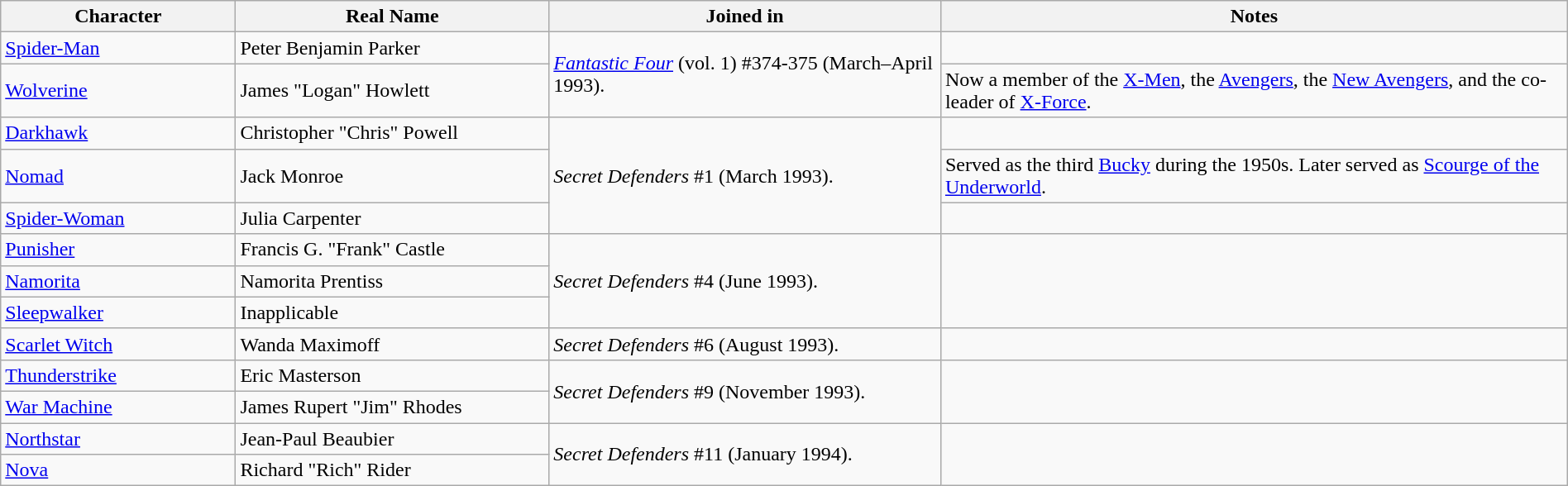<table class="wikitable" style="width:100%;">
<tr>
<th width=15%>Character</th>
<th width=20%>Real Name</th>
<th width=25%>Joined in</th>
<th width=40%>Notes</th>
</tr>
<tr>
<td><a href='#'>Spider-Man</a></td>
<td>Peter Benjamin Parker</td>
<td rowspan="2"><em><a href='#'>Fantastic Four</a></em> (vol. 1) #374-375 (March–April 1993).</td>
</tr>
<tr>
<td><a href='#'>Wolverine</a></td>
<td>James "Logan" Howlett</td>
<td>Now a member of the <a href='#'>X-Men</a>, the <a href='#'>Avengers</a>, the <a href='#'>New Avengers</a>, and the co-leader of <a href='#'>X-Force</a>.</td>
</tr>
<tr>
<td><a href='#'>Darkhawk</a></td>
<td>Christopher "Chris" Powell</td>
<td rowspan="3"><em>Secret Defenders</em> #1 (March 1993).</td>
</tr>
<tr>
<td><a href='#'>Nomad</a></td>
<td>Jack Monroe</td>
<td>Served as the third <a href='#'>Bucky</a> during the 1950s. Later served as <a href='#'>Scourge of the Underworld</a>.</td>
</tr>
<tr>
<td><a href='#'>Spider-Woman</a></td>
<td>Julia Carpenter</td>
</tr>
<tr>
<td><a href='#'>Punisher</a></td>
<td>Francis G. "Frank" Castle</td>
<td rowspan="3"><em>Secret Defenders</em> #4 (June 1993).</td>
<td rowspan="3"></td>
</tr>
<tr>
<td><a href='#'>Namorita</a></td>
<td>Namorita Prentiss</td>
</tr>
<tr>
<td><a href='#'>Sleepwalker</a></td>
<td>Inapplicable</td>
</tr>
<tr>
<td><a href='#'>Scarlet Witch</a></td>
<td>Wanda Maximoff</td>
<td rowspan="1"><em>Secret Defenders</em> #6 (August 1993).</td>
</tr>
<tr>
<td><a href='#'>Thunderstrike</a></td>
<td>Eric Masterson</td>
<td rowspan="2"><em>Secret Defenders</em> #9 (November 1993).</td>
<td rowspan="2"></td>
</tr>
<tr>
<td><a href='#'>War Machine</a></td>
<td>James Rupert "Jim" Rhodes</td>
</tr>
<tr>
<td><a href='#'>Northstar</a></td>
<td>Jean-Paul Beaubier</td>
<td rowspan="2"><em>Secret Defenders</em> #11 (January 1994).</td>
<td rowspan="2"></td>
</tr>
<tr>
<td><a href='#'>Nova</a></td>
<td>Richard "Rich" Rider</td>
</tr>
</table>
